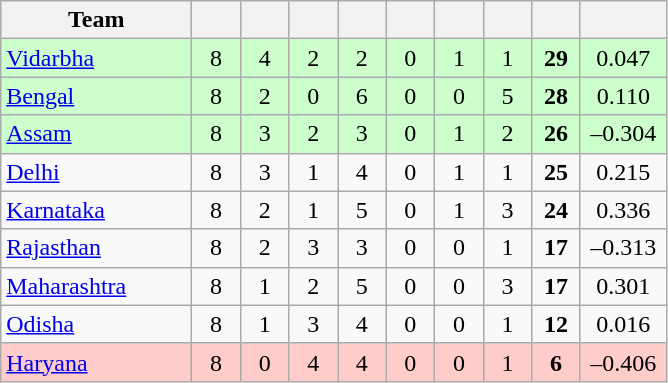<table class="wikitable" style="text-align:center">
<tr>
<th style="width:120px">Team</th>
<th style="width:25px"></th>
<th style="width:25px"></th>
<th style="width:25px"></th>
<th style="width:25px"></th>
<th style="width:25px"></th>
<th style="width:25px; color:blue"></th>
<th style="width:25px; color:blue"></th>
<th style="width:25px"></th>
<th style="width:50px"></th>
</tr>
<tr style="background:#cfc;">
<td style="text-align:left"><a href='#'>Vidarbha</a></td>
<td>8</td>
<td>4</td>
<td>2</td>
<td>2</td>
<td>0</td>
<td>1</td>
<td>1</td>
<td><strong>29</strong></td>
<td>0.047</td>
</tr>
<tr style="background:#cfc;">
<td style="text-align:left"><a href='#'>Bengal</a></td>
<td>8</td>
<td>2</td>
<td>0</td>
<td>6</td>
<td>0</td>
<td>0</td>
<td>5</td>
<td><strong>28</strong></td>
<td>0.110</td>
</tr>
<tr style="background:#cfc;">
<td style="text-align:left"><a href='#'>Assam</a></td>
<td>8</td>
<td>3</td>
<td>2</td>
<td>3</td>
<td>0</td>
<td>1</td>
<td>2</td>
<td><strong>26</strong></td>
<td>–0.304</td>
</tr>
<tr>
<td style="text-align:left;"><a href='#'>Delhi</a></td>
<td>8</td>
<td>3</td>
<td>1</td>
<td>4</td>
<td>0</td>
<td>1</td>
<td>1</td>
<td><strong>25</strong></td>
<td>0.215</td>
</tr>
<tr>
<td style="text-align:left"><a href='#'>Karnataka</a></td>
<td>8</td>
<td>2</td>
<td>1</td>
<td>5</td>
<td>0</td>
<td>1</td>
<td>3</td>
<td><strong>24</strong></td>
<td>0.336</td>
</tr>
<tr>
<td style="text-align:left"><a href='#'>Rajasthan</a></td>
<td>8</td>
<td>2</td>
<td>3</td>
<td>3</td>
<td>0</td>
<td>0</td>
<td>1</td>
<td><strong>17</strong></td>
<td>–0.313</td>
</tr>
<tr>
<td style="text-align:left"><a href='#'>Maharashtra</a></td>
<td>8</td>
<td>1</td>
<td>2</td>
<td>5</td>
<td>0</td>
<td>0</td>
<td>3</td>
<td><strong>17</strong></td>
<td>0.301</td>
</tr>
<tr>
<td style="text-align:left"><a href='#'>Odisha</a></td>
<td>8</td>
<td>1</td>
<td>3</td>
<td>4</td>
<td>0</td>
<td>0</td>
<td>1</td>
<td><strong>12</strong></td>
<td>0.016</td>
</tr>
<tr style="background:#fcc;">
<td style="text-align:left"><a href='#'>Haryana</a></td>
<td>8</td>
<td>0</td>
<td>4</td>
<td>4</td>
<td>0</td>
<td>0</td>
<td>1</td>
<td><strong>6</strong></td>
<td>–0.406</td>
</tr>
</table>
